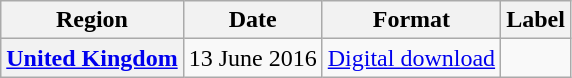<table class="wikitable sortable plainrowheaders">
<tr>
<th>Region</th>
<th>Date</th>
<th>Format</th>
<th>Label</th>
</tr>
<tr>
<th scope="row"><a href='#'>United Kingdom</a></th>
<td>13 June 2016</td>
<td><a href='#'>Digital download</a></td>
<td></td>
</tr>
</table>
